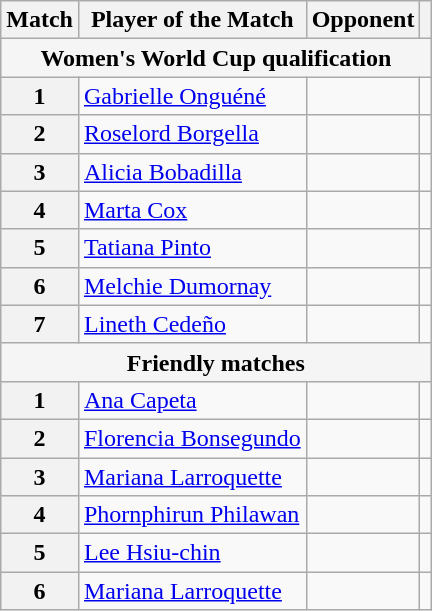<table class="wikitable">
<tr>
<th>Match</th>
<th>Player of the Match</th>
<th>Opponent</th>
<th class="unsortable"></th>
</tr>
<tr>
<td colspan="4" style="text-align:center; background:whitesmoke;"><strong>Women's World Cup qualification</strong></td>
</tr>
<tr>
<th>1</th>
<td> <a href='#'>Gabrielle Onguéné</a></td>
<td></td>
<td style="text-align:center"></td>
</tr>
<tr>
<th>2</th>
<td> <a href='#'>Roselord Borgella</a></td>
<td></td>
<td style="text-align:center"></td>
</tr>
<tr>
<th>3</th>
<td> <a href='#'>Alicia Bobadilla</a></td>
<td></td>
<td style="text-align:center"></td>
</tr>
<tr>
<th>4</th>
<td> <a href='#'>Marta Cox</a></td>
<td></td>
<td style="text-align:center"></td>
</tr>
<tr>
<th>5</th>
<td> <a href='#'>Tatiana Pinto</a></td>
<td></td>
<td style="text-align:center"></td>
</tr>
<tr>
<th>6</th>
<td> <a href='#'>Melchie Dumornay</a></td>
<td></td>
<td style="text-align:center"></td>
</tr>
<tr>
<th>7</th>
<td> <a href='#'>Lineth Cedeño</a></td>
<td></td>
<td style="text-align:center"></td>
</tr>
<tr>
<td colspan="4" style="text-align:center; background:whitesmoke;"><strong>Friendly matches</strong></td>
</tr>
<tr>
<th>1</th>
<td> <a href='#'>Ana Capeta</a></td>
<td></td>
<td style="text-align:center"></td>
</tr>
<tr>
<th>2</th>
<td> <a href='#'>Florencia Bonsegundo</a></td>
<td></td>
<td style="text-align:center"></td>
</tr>
<tr>
<th>3</th>
<td> <a href='#'>Mariana Larroquette</a></td>
<td> </td>
<td style="text-align:center"></td>
</tr>
<tr>
<th>4</th>
<td> <a href='#'>Phornphirun Philawan</a></td>
<td></td>
<td style="text-align:center"></td>
</tr>
<tr>
<th>5</th>
<td> <a href='#'>Lee Hsiu-chin</a></td>
<td></td>
<td style="text-align:center"></td>
</tr>
<tr>
<th>6</th>
<td> <a href='#'>Mariana Larroquette</a></td>
<td> </td>
<td style="text-align:center"></td>
</tr>
</table>
